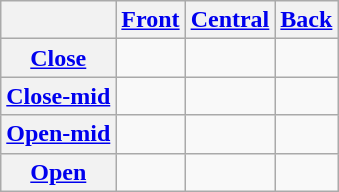<table class="wikitable" style="text-align:center;">
<tr>
<th></th>
<th><a href='#'>Front</a></th>
<th><a href='#'>Central</a></th>
<th><a href='#'>Back</a></th>
</tr>
<tr>
<th><a href='#'>Close</a></th>
<td></td>
<td></td>
<td></td>
</tr>
<tr>
<th><a href='#'>Close-mid</a></th>
<td></td>
<td></td>
<td></td>
</tr>
<tr>
<th><a href='#'>Open-mid</a></th>
<td></td>
<td></td>
<td></td>
</tr>
<tr>
<th><a href='#'>Open</a></th>
<td></td>
<td></td>
<td></td>
</tr>
</table>
